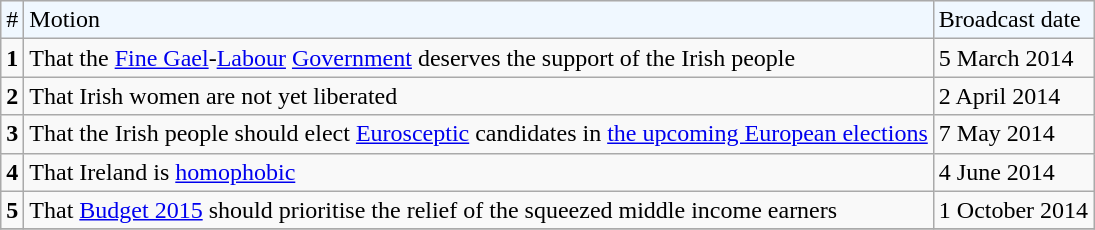<table class="wikitable">
<tr bgcolor="#F0F8FF">
<td>#</td>
<td>Motion</td>
<td>Broadcast date</td>
</tr>
<tr>
<td><strong>1</strong></td>
<td>That the <a href='#'>Fine Gael</a>-<a href='#'>Labour</a> <a href='#'>Government</a> deserves the support of the Irish people</td>
<td>5 March 2014</td>
</tr>
<tr>
<td><strong>2</strong></td>
<td>That Irish women are not yet liberated</td>
<td>2 April 2014</td>
</tr>
<tr>
<td><strong>3</strong></td>
<td>That the Irish people should elect <a href='#'>Eurosceptic</a> candidates in <a href='#'>the upcoming European elections</a></td>
<td>7 May 2014</td>
</tr>
<tr>
<td><strong>4</strong></td>
<td>That Ireland is <a href='#'>homophobic</a></td>
<td>4 June 2014</td>
</tr>
<tr>
<td><strong>5</strong></td>
<td>That <a href='#'>Budget 2015</a> should prioritise the relief of the squeezed middle income earners</td>
<td>1 October 2014</td>
</tr>
<tr>
</tr>
</table>
